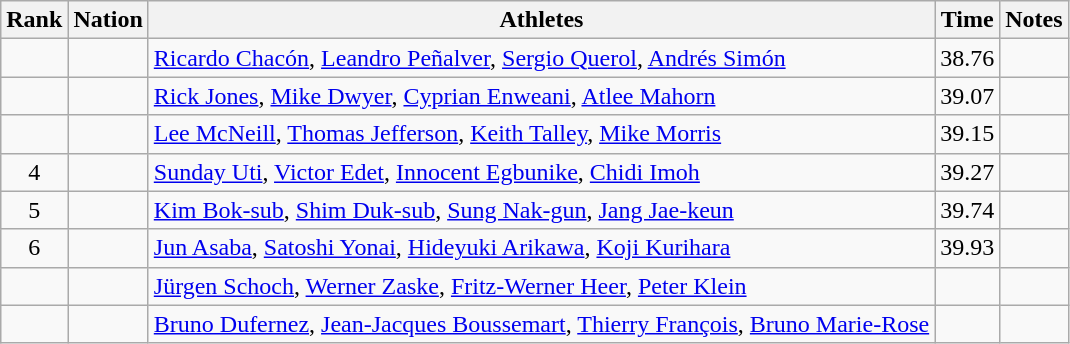<table class="wikitable sortable" style="text-align:center">
<tr>
<th>Rank</th>
<th>Nation</th>
<th>Athletes</th>
<th>Time</th>
<th>Notes</th>
</tr>
<tr>
<td></td>
<td align=left></td>
<td align=left><a href='#'>Ricardo Chacón</a>, <a href='#'>Leandro Peñalver</a>, <a href='#'>Sergio Querol</a>, <a href='#'>Andrés Simón</a></td>
<td>38.76</td>
<td></td>
</tr>
<tr>
<td></td>
<td align=left></td>
<td align=left><a href='#'>Rick Jones</a>, <a href='#'>Mike Dwyer</a>, <a href='#'>Cyprian Enweani</a>, <a href='#'>Atlee Mahorn</a></td>
<td>39.07</td>
<td></td>
</tr>
<tr>
<td></td>
<td align=left></td>
<td align=left><a href='#'>Lee McNeill</a>, <a href='#'>Thomas Jefferson</a>, <a href='#'>Keith Talley</a>, <a href='#'>Mike Morris</a></td>
<td>39.15</td>
<td></td>
</tr>
<tr>
<td>4</td>
<td align=left></td>
<td align=left><a href='#'>Sunday Uti</a>, <a href='#'>Victor Edet</a>, <a href='#'>Innocent Egbunike</a>, <a href='#'>Chidi Imoh</a></td>
<td>39.27</td>
<td></td>
</tr>
<tr>
<td>5</td>
<td align=left></td>
<td align=left><a href='#'>Kim Bok-sub</a>, <a href='#'>Shim Duk-sub</a>, <a href='#'>Sung Nak-gun</a>, <a href='#'>Jang Jae-keun</a></td>
<td>39.74</td>
<td></td>
</tr>
<tr>
<td>6</td>
<td align=left></td>
<td align=left><a href='#'>Jun Asaba</a>, <a href='#'>Satoshi Yonai</a>, <a href='#'>Hideyuki Arikawa</a>, <a href='#'>Koji Kurihara</a></td>
<td>39.93</td>
<td></td>
</tr>
<tr>
<td></td>
<td align=left></td>
<td align=left><a href='#'>Jürgen Schoch</a>, <a href='#'>Werner Zaske</a>, <a href='#'>Fritz-Werner Heer</a>, <a href='#'>Peter Klein</a></td>
<td></td>
<td></td>
</tr>
<tr>
<td></td>
<td align=left></td>
<td align=left><a href='#'>Bruno Dufernez</a>, <a href='#'>Jean-Jacques Boussemart</a>, <a href='#'>Thierry François</a>, <a href='#'>Bruno Marie-Rose</a></td>
<td></td>
<td></td>
</tr>
</table>
